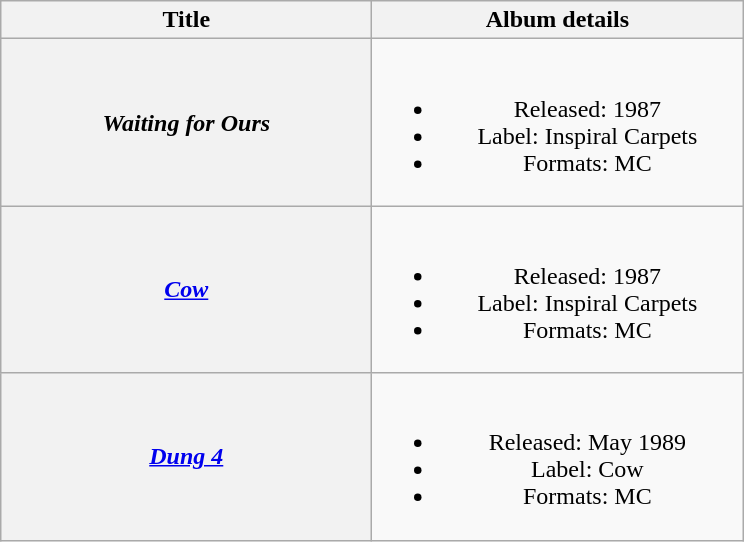<table class="wikitable plainrowheaders" style="text-align:center;">
<tr>
<th scope="col" style="width:15em;">Title</th>
<th scope="col" style="width:15em;">Album details</th>
</tr>
<tr>
<th scope="row"><em>Waiting for Ours</em></th>
<td><br><ul><li>Released: 1987</li><li>Label: Inspiral Carpets</li><li>Formats: MC</li></ul></td>
</tr>
<tr>
<th scope="row"><em><a href='#'>Cow</a></em></th>
<td><br><ul><li>Released: 1987</li><li>Label: Inspiral Carpets</li><li>Formats: MC</li></ul></td>
</tr>
<tr>
<th scope="row"><em><a href='#'>Dung 4</a></em></th>
<td><br><ul><li>Released: May 1989</li><li>Label: Cow</li><li>Formats: MC</li></ul></td>
</tr>
</table>
